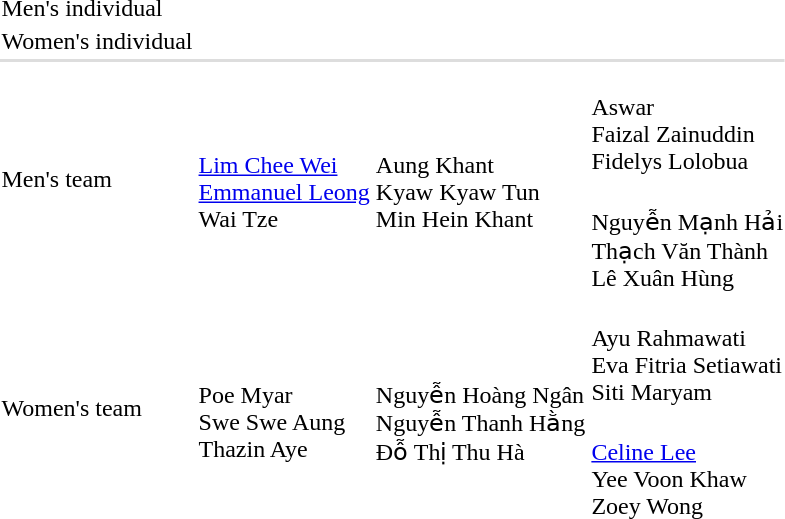<table>
<tr>
<td rowspan=2>Men's individual</td>
<td rowspan=2></td>
<td rowspan=2></td>
<td></td>
</tr>
<tr>
<td></td>
</tr>
<tr>
<td rowspan=2>Women's individual</td>
<td rowspan=2 nowrap></td>
<td rowspan=2></td>
<td></td>
</tr>
<tr>
<td nowrap></td>
</tr>
<tr bgcolor=#dddddd>
<td colspan=4></td>
</tr>
<tr>
<td rowspan=2>Men's team</td>
<td rowspan=2><br><a href='#'>Lim Chee Wei</a><br><a href='#'>Emmanuel Leong</a><br>Wai Tze</td>
<td rowspan=2><br>Aung Khant<br>Kyaw Kyaw Tun<br>Min Hein Khant</td>
<td><br>Aswar<br>Faizal Zainuddin<br>Fidelys Lolobua</td>
</tr>
<tr>
<td><br>Nguyễn Mạnh Hải<br>Thạch Văn Thành<br>Lê Xuân Hùng</td>
</tr>
<tr>
<td rowspan=2>Women's team</td>
<td rowspan=2><br>Poe Myar<br>Swe Swe Aung<br>Thazin Aye</td>
<td rowspan=2 nowrap><br>Nguyễn Hoàng Ngân<br>Nguyễn Thanh Hằng<br>Đỗ Thị Thu Hà</td>
<td><br>Ayu Rahmawati<br>Eva Fitria Setiawati<br>Siti Maryam</td>
</tr>
<tr>
<td><br><a href='#'>Celine Lee</a><br>Yee Voon Khaw<br>Zoey Wong</td>
</tr>
</table>
